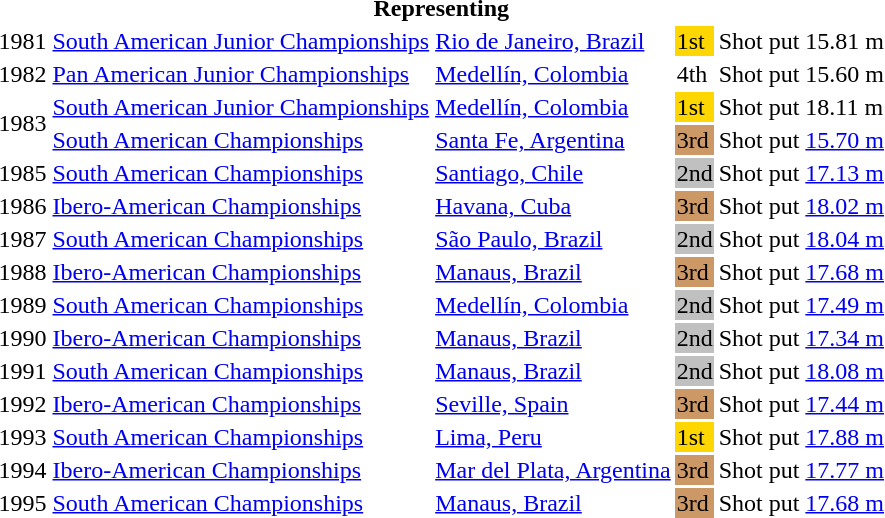<table>
<tr>
<th colspan=6>Representing </th>
</tr>
<tr>
<td>1981</td>
<td><a href='#'>South American Junior Championships</a></td>
<td><a href='#'>Rio de Janeiro, Brazil</a></td>
<td bgcolor=gold>1st</td>
<td>Shot put</td>
<td>15.81 m</td>
</tr>
<tr>
<td>1982</td>
<td><a href='#'>Pan American Junior Championships</a></td>
<td><a href='#'>Medellín, Colombia</a></td>
<td>4th</td>
<td>Shot put</td>
<td>15.60 m</td>
</tr>
<tr>
<td rowspan=2>1983</td>
<td><a href='#'>South American Junior Championships</a></td>
<td><a href='#'>Medellín, Colombia</a></td>
<td bgcolor=gold>1st</td>
<td>Shot put</td>
<td>18.11 m</td>
</tr>
<tr>
<td><a href='#'>South American Championships</a></td>
<td><a href='#'>Santa Fe, Argentina</a></td>
<td bgcolor=cc9966>3rd</td>
<td>Shot put</td>
<td><a href='#'>15.70 m</a></td>
</tr>
<tr>
<td>1985</td>
<td><a href='#'>South American Championships</a></td>
<td><a href='#'>Santiago, Chile</a></td>
<td bgcolor=silver>2nd</td>
<td>Shot put</td>
<td><a href='#'>17.13 m</a></td>
</tr>
<tr>
<td>1986</td>
<td><a href='#'>Ibero-American Championships</a></td>
<td><a href='#'>Havana, Cuba</a></td>
<td bgcolor=cc9966>3rd</td>
<td>Shot put</td>
<td><a href='#'>18.02 m</a></td>
</tr>
<tr>
<td>1987</td>
<td><a href='#'>South American Championships</a></td>
<td><a href='#'>São Paulo, Brazil</a></td>
<td bgcolor=silver>2nd</td>
<td>Shot put</td>
<td><a href='#'>18.04 m</a></td>
</tr>
<tr>
<td>1988</td>
<td><a href='#'>Ibero-American Championships</a></td>
<td><a href='#'>Manaus, Brazil</a></td>
<td bgcolor=cc9966>3rd</td>
<td>Shot put</td>
<td><a href='#'>17.68 m</a></td>
</tr>
<tr>
<td>1989</td>
<td><a href='#'>South American Championships</a></td>
<td><a href='#'>Medellín, Colombia</a></td>
<td bgcolor=silver>2nd</td>
<td>Shot put</td>
<td><a href='#'>17.49 m</a></td>
</tr>
<tr>
<td>1990</td>
<td><a href='#'>Ibero-American Championships</a></td>
<td><a href='#'>Manaus, Brazil</a></td>
<td bgcolor=silver>2nd</td>
<td>Shot put</td>
<td><a href='#'>17.34 m</a></td>
</tr>
<tr>
<td>1991</td>
<td><a href='#'>South American Championships</a></td>
<td><a href='#'>Manaus, Brazil</a></td>
<td bgcolor=silver>2nd</td>
<td>Shot put</td>
<td><a href='#'>18.08 m</a></td>
</tr>
<tr>
<td>1992</td>
<td><a href='#'>Ibero-American Championships</a></td>
<td><a href='#'>Seville, Spain</a></td>
<td bgcolor=cc9966>3rd</td>
<td>Shot put</td>
<td><a href='#'>17.44 m</a></td>
</tr>
<tr>
<td>1993</td>
<td><a href='#'>South American Championships</a></td>
<td><a href='#'>Lima, Peru</a></td>
<td bgcolor=gold>1st</td>
<td>Shot put</td>
<td><a href='#'>17.88 m</a></td>
</tr>
<tr>
<td>1994</td>
<td><a href='#'>Ibero-American Championships</a></td>
<td><a href='#'>Mar del Plata, Argentina</a></td>
<td bgcolor=cc9966>3rd</td>
<td>Shot put</td>
<td><a href='#'>17.77 m</a></td>
</tr>
<tr>
<td>1995</td>
<td><a href='#'>South American Championships</a></td>
<td><a href='#'>Manaus, Brazil</a></td>
<td bgcolor=cc9966>3rd</td>
<td>Shot put</td>
<td><a href='#'>17.68 m</a></td>
</tr>
</table>
